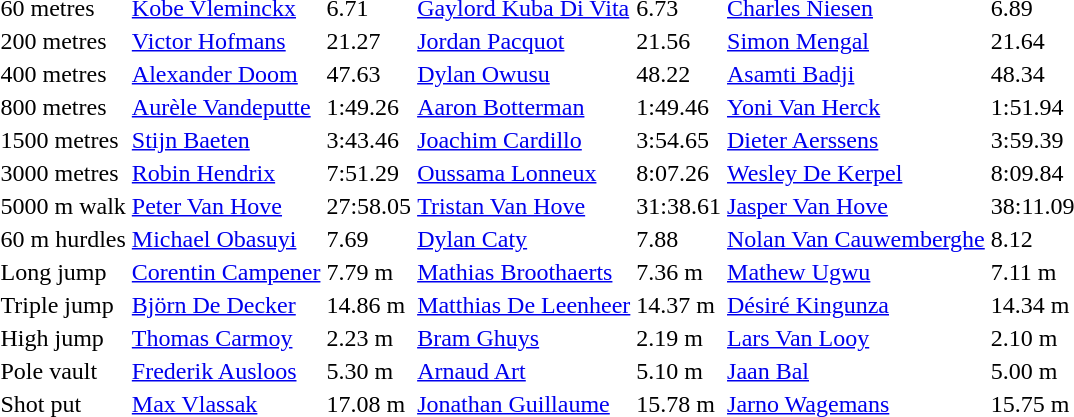<table>
<tr>
<td>60 metres</td>
<td><a href='#'>Kobe Vleminckx</a></td>
<td>6.71</td>
<td><a href='#'>Gaylord Kuba Di Vita</a></td>
<td>6.73</td>
<td><a href='#'>Charles Niesen</a></td>
<td>6.89</td>
</tr>
<tr>
<td>200 metres</td>
<td><a href='#'>Victor Hofmans</a></td>
<td>21.27</td>
<td><a href='#'>Jordan Pacquot</a></td>
<td>21.56</td>
<td><a href='#'>Simon Mengal</a></td>
<td>21.64</td>
</tr>
<tr>
<td>400 metres</td>
<td><a href='#'>Alexander Doom</a></td>
<td>47.63</td>
<td><a href='#'>Dylan Owusu</a></td>
<td>48.22</td>
<td><a href='#'>Asamti Badji</a></td>
<td>48.34</td>
</tr>
<tr>
<td>800 metres</td>
<td><a href='#'>Aurèle Vandeputte</a></td>
<td>1:49.26</td>
<td><a href='#'>Aaron Botterman</a></td>
<td>1:49.46</td>
<td><a href='#'>Yoni Van Herck</a></td>
<td>1:51.94</td>
</tr>
<tr>
<td>1500 metres</td>
<td><a href='#'>Stijn Baeten</a></td>
<td>3:43.46</td>
<td><a href='#'>Joachim Cardillo</a></td>
<td>3:54.65</td>
<td><a href='#'>Dieter Aerssens</a></td>
<td>3:59.39</td>
</tr>
<tr>
<td>3000 metres</td>
<td><a href='#'>Robin Hendrix</a></td>
<td>7:51.29</td>
<td><a href='#'>Oussama Lonneux</a></td>
<td>8:07.26</td>
<td><a href='#'>Wesley De Kerpel</a></td>
<td>8:09.84</td>
</tr>
<tr>
<td>5000 m walk</td>
<td><a href='#'>Peter Van Hove</a></td>
<td>27:58.05</td>
<td><a href='#'>Tristan Van Hove</a></td>
<td>31:38.61</td>
<td><a href='#'>Jasper Van Hove</a></td>
<td>38:11.09</td>
</tr>
<tr>
<td>60 m hurdles</td>
<td><a href='#'>Michael Obasuyi</a></td>
<td>7.69</td>
<td><a href='#'>Dylan Caty</a></td>
<td>7.88</td>
<td><a href='#'>Nolan Van Cauwemberghe</a></td>
<td>8.12</td>
</tr>
<tr>
<td>Long jump</td>
<td><a href='#'>Corentin Campener</a></td>
<td>7.79 m</td>
<td><a href='#'>Mathias Broothaerts</a></td>
<td>7.36 m</td>
<td><a href='#'>Mathew Ugwu</a></td>
<td>7.11 m</td>
</tr>
<tr>
<td>Triple jump</td>
<td><a href='#'>Björn De Decker</a></td>
<td>14.86 m</td>
<td><a href='#'>Matthias De Leenheer</a></td>
<td>14.37 m</td>
<td><a href='#'>Désiré Kingunza</a></td>
<td>14.34 m</td>
</tr>
<tr>
<td>High jump</td>
<td><a href='#'>Thomas Carmoy</a></td>
<td>2.23 m</td>
<td><a href='#'>Bram Ghuys</a></td>
<td>2.19 m</td>
<td><a href='#'>Lars Van Looy</a></td>
<td>2.10 m</td>
</tr>
<tr>
<td>Pole vault</td>
<td><a href='#'>Frederik Ausloos</a></td>
<td>5.30 m</td>
<td><a href='#'>Arnaud Art</a></td>
<td>5.10 m</td>
<td><a href='#'>Jaan Bal</a></td>
<td>5.00 m</td>
</tr>
<tr>
<td>Shot put</td>
<td><a href='#'>Max Vlassak</a></td>
<td>17.08 m</td>
<td><a href='#'>Jonathan Guillaume</a></td>
<td>15.78 m</td>
<td><a href='#'>Jarno Wagemans</a></td>
<td>15.75 m</td>
</tr>
</table>
